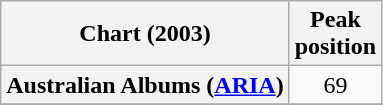<table class="wikitable sortable plainrowheaders" style="text-align:center">
<tr>
<th scope="col">Chart (2003)</th>
<th scope="col">Peak<br> position</th>
</tr>
<tr>
<th scope="row">Australian Albums (<a href='#'>ARIA</a>)</th>
<td>69</td>
</tr>
<tr>
</tr>
<tr>
</tr>
<tr>
</tr>
<tr>
</tr>
</table>
